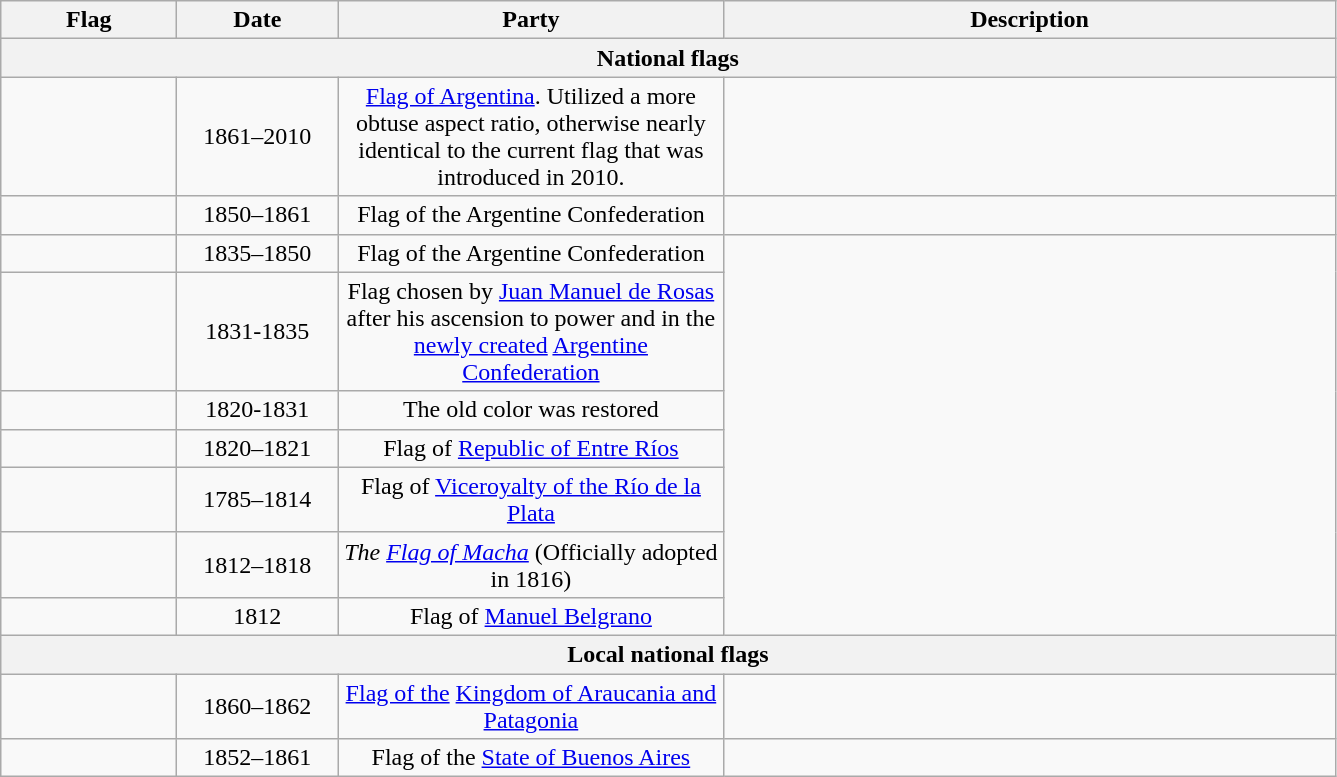<table class="wikitable" style="background:#f9f9f9; text-align:center">
<tr>
<th width="110">Flag</th>
<th width="100">Date</th>
<th width="250">Party</th>
<th width="400">Description</th>
</tr>
<tr>
<th colspan="4">National flags</th>
</tr>
<tr>
<td></td>
<td>1861–2010</td>
<td><a href='#'>Flag of Argentina</a>. Utilized a more obtuse aspect ratio, otherwise nearly identical to the current flag that was introduced in 2010.</td>
<td></td>
</tr>
<tr>
<td></td>
<td>1850–1861</td>
<td>Flag of the Argentine Confederation</td>
<td></td>
</tr>
<tr>
<td></td>
<td>1835–1850</td>
<td>Flag of the Argentine Confederation</td>
</tr>
<tr>
<td></td>
<td>1831-1835</td>
<td>Flag chosen by <a href='#'>Juan Manuel de Rosas</a> after his ascension to power and in the <a href='#'>newly created</a> <a href='#'>Argentine Confederation</a></td>
</tr>
<tr>
<td></td>
<td>1820-1831</td>
<td>The old color was restored</td>
</tr>
<tr>
<td></td>
<td>1820–1821</td>
<td>Flag of <a href='#'>Republic of Entre Ríos</a></td>
</tr>
<tr>
<td></td>
<td>1785–1814</td>
<td>Flag of <a href='#'>Viceroyalty of the Río de la Plata</a></td>
</tr>
<tr>
<td></td>
<td>1812–1818</td>
<td><em>The <a href='#'>Flag of Macha</a></em> (Officially adopted in 1816)</td>
</tr>
<tr>
<td></td>
<td>1812</td>
<td>Flag of <a href='#'>Manuel Belgrano</a></td>
</tr>
<tr>
<th colspan="4">Local national flags</th>
</tr>
<tr>
<td></td>
<td>1860–1862</td>
<td><a href='#'>Flag of the</a> <a href='#'>Kingdom of Araucania and Patagonia</a></td>
<td></td>
</tr>
<tr>
<td></td>
<td>1852–1861</td>
<td>Flag of the <a href='#'>State of Buenos Aires</a></td>
<td></td>
</tr>
</table>
